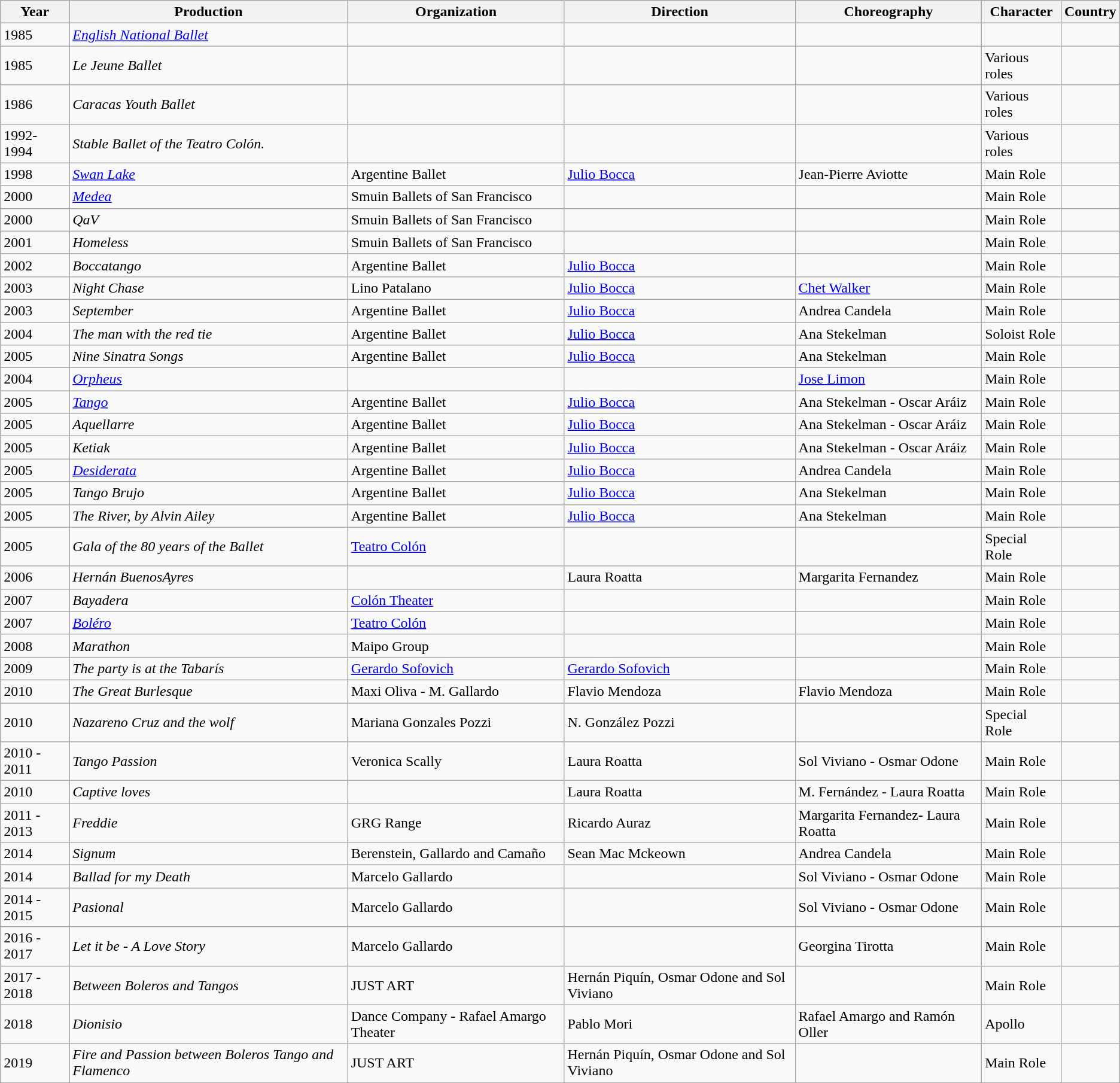<table class="wikitable">
<tr>
<th>Year</th>
<th>Production</th>
<th>Organization</th>
<th>Direction</th>
<th>Choreography</th>
<th>Character</th>
<th>Country</th>
</tr>
<tr>
<td>1985</td>
<td><em><a href='#'>English National Ballet</a> </em></td>
<td></td>
<td></td>
<td></td>
<td></td>
<td></td>
</tr>
<tr>
<td>1985</td>
<td><em>Le Jeune Ballet </em></td>
<td></td>
<td></td>
<td></td>
<td>Various roles</td>
<td></td>
</tr>
<tr>
<td>1986</td>
<td><em>Caracas Youth Ballet </em></td>
<td></td>
<td></td>
<td></td>
<td>Various roles</td>
<td></td>
</tr>
<tr>
<td>1992- 1994</td>
<td><em>Stable Ballet of the Teatro Colón. </em></td>
<td></td>
<td></td>
<td></td>
<td>Various roles</td>
<td></td>
</tr>
<tr>
<td>1998</td>
<td><em><a href='#'>Swan Lake</a> </em></td>
<td>Argentine Ballet</td>
<td><a href='#'>Julio Bocca</a></td>
<td>Jean-Pierre Aviotte</td>
<td>Main Role</td>
<td></td>
</tr>
<tr>
<td>2000</td>
<td><em><a href='#'>Medea</a> </em></td>
<td>Smuin Ballets of San Francisco</td>
<td></td>
<td></td>
<td>Main Role</td>
<td></td>
</tr>
<tr>
<td>2000</td>
<td><em>QaV </em></td>
<td>Smuin Ballets of San Francisco</td>
<td></td>
<td></td>
<td>Main Role</td>
<td></td>
</tr>
<tr>
<td>2001</td>
<td><em>Homeless</em></td>
<td>Smuin Ballets of San Francisco</td>
<td></td>
<td></td>
<td>Main Role</td>
<td></td>
</tr>
<tr>
<td>2002</td>
<td><em>Boccatango </em></td>
<td>Argentine Ballet</td>
<td><a href='#'>Julio Bocca</a></td>
<td></td>
<td>Main Role</td>
<td></td>
</tr>
<tr>
<td>2003</td>
<td><em>Night Chase </em></td>
<td>Lino Patalano</td>
<td><a href='#'>Julio Bocca</a></td>
<td><a href='#'>Chet Walker</a></td>
<td>Main Role</td>
<td></td>
</tr>
<tr>
<td>2003</td>
<td><em>September</em></td>
<td>Argentine Ballet</td>
<td><a href='#'>Julio Bocca</a></td>
<td>Andrea Candela</td>
<td>Main Role</td>
<td></td>
</tr>
<tr>
<td>2004</td>
<td><em>The man with the red tie </em></td>
<td>Argentine Ballet</td>
<td><a href='#'>Julio Bocca</a></td>
<td>Ana Stekelman</td>
<td>Soloist Role</td>
<td></td>
</tr>
<tr>
<td>2005</td>
<td><em>Nine Sinatra Songs </em></td>
<td>Argentine Ballet</td>
<td><a href='#'>Julio Bocca</a></td>
<td>Ana Stekelman</td>
<td>Main Role</td>
<td></td>
</tr>
<tr>
<td>2004</td>
<td><em><a href='#'>Orpheus</a> </em></td>
<td></td>
<td></td>
<td><a href='#'>Jose Limon</a></td>
<td>Main Role</td>
<td></td>
</tr>
<tr>
<td>2005</td>
<td><em><a href='#'>Tango</a></em></td>
<td>Argentine Ballet</td>
<td><a href='#'>Julio Bocca</a></td>
<td>Ana Stekelman - Oscar Aráiz</td>
<td>Main Role</td>
<td></td>
</tr>
<tr>
<td>2005</td>
<td><em>Aquellarre </em></td>
<td>Argentine Ballet</td>
<td><a href='#'>Julio Bocca</a></td>
<td>Ana Stekelman - Oscar Aráiz</td>
<td>Main Role</td>
<td></td>
</tr>
<tr>
<td>2005</td>
<td><em>Ketiak </em></td>
<td>Argentine Ballet</td>
<td><a href='#'>Julio Bocca</a></td>
<td>Ana Stekelman - Oscar Aráiz</td>
<td>Main Role</td>
<td></td>
</tr>
<tr>
<td>2005</td>
<td><em><a href='#'>Desiderata</a> </em></td>
<td>Argentine Ballet</td>
<td><a href='#'>Julio Bocca</a></td>
<td>Andrea Candela</td>
<td>Main Role</td>
<td></td>
</tr>
<tr>
<td>2005</td>
<td><em>Tango Brujo </em></td>
<td>Argentine Ballet</td>
<td><a href='#'>Julio Bocca</a></td>
<td>Ana Stekelman</td>
<td>Main Role</td>
<td></td>
</tr>
<tr>
<td>2005</td>
<td><em>The River, by Alvin Ailey </em></td>
<td>Argentine Ballet</td>
<td><a href='#'>Julio Bocca</a></td>
<td>Ana Stekelman</td>
<td>Main Role</td>
<td></td>
</tr>
<tr>
<td>2005</td>
<td><em> Gala of the 80 years of the Ballet </em></td>
<td><a href='#'>Teatro Colón</a></td>
<td></td>
<td></td>
<td>Special Role</td>
<td></td>
</tr>
<tr>
<td>2006</td>
<td><em>Hernán BuenosAyres</em></td>
<td></td>
<td>Laura Roatta</td>
<td>Margarita Fernandez</td>
<td>Main Role</td>
<td></td>
</tr>
<tr>
<td>2007</td>
<td><em>Bayadera</em></td>
<td><a href='#'>Colón Theater</a></td>
<td></td>
<td></td>
<td>Main Role</td>
<td></td>
</tr>
<tr>
<td>2007</td>
<td><em><a href='#'>Boléro</a> </em></td>
<td><a href='#'>Teatro Colón</a></td>
<td></td>
<td></td>
<td>Main Role</td>
<td></td>
</tr>
<tr>
<td>2008</td>
<td><em>Marathon </em></td>
<td>Maipo Group</td>
<td></td>
<td></td>
<td>Main Role</td>
<td></td>
</tr>
<tr>
<td>2009</td>
<td><em>The party is at the Tabarís</em></td>
<td><a href='#'>Gerardo Sofovich</a></td>
<td><a href='#'>Gerardo Sofovich</a></td>
<td></td>
<td>Main Role</td>
<td></td>
</tr>
<tr>
<td>2010</td>
<td><em>The Great Burlesque</em></td>
<td>Maxi Oliva - M. Gallardo</td>
<td>Flavio Mendoza</td>
<td>Flavio Mendoza</td>
<td>Main Role</td>
<td></td>
</tr>
<tr>
<td>2010</td>
<td><em>Nazareno Cruz and the wolf</em></td>
<td>Mariana Gonzales Pozzi</td>
<td>N. González Pozzi</td>
<td></td>
<td>Special Role</td>
<td></td>
</tr>
<tr>
<td>2010 - 2011</td>
<td><em>Tango Passion</em></td>
<td>Veronica Scally</td>
<td>Laura Roatta</td>
<td>Sol Viviano - Osmar Odone</td>
<td>Main Role</td>
<td></td>
</tr>
<tr>
<td>2010</td>
<td><em>Captive loves</em></td>
<td></td>
<td>Laura Roatta</td>
<td>M. Fernández - Laura Roatta</td>
<td>Main Role</td>
<td></td>
</tr>
<tr>
<td>2011 - 2013</td>
<td><em>Freddie</em></td>
<td>GRG Range</td>
<td>Ricardo Auraz</td>
<td>Margarita Fernandez- Laura Roatta</td>
<td>Main Role</td>
<td></td>
</tr>
<tr>
<td>2014</td>
<td><em>Signum</em></td>
<td>Berenstein, Gallardo and Camaño</td>
<td>Sean Mac Mckeown</td>
<td>Andrea Candela</td>
<td>Main Role</td>
<td></td>
</tr>
<tr>
<td>2014</td>
<td><em>Ballad for my Death</em></td>
<td>Marcelo Gallardo</td>
<td></td>
<td>Sol Viviano - Osmar Odone</td>
<td>Main Role</td>
<td></td>
</tr>
<tr>
<td>2014 - 2015</td>
<td><em>Pasional</em></td>
<td>Marcelo Gallardo</td>
<td></td>
<td>Sol Viviano - Osmar Odone</td>
<td>Main Role</td>
<td></td>
</tr>
<tr>
<td>2016 - 2017</td>
<td><em>Let it be - A Love Story</em></td>
<td>Marcelo Gallardo</td>
<td></td>
<td>Georgina Tirotta</td>
<td>Main Role</td>
<td></td>
</tr>
<tr>
<td>2017 - 2018</td>
<td><em>Between Boleros and Tangos</em></td>
<td>JUST ART</td>
<td>Hernán Piquín, Osmar Odone and Sol Viviano</td>
<td></td>
<td>Main Role</td>
<td></td>
</tr>
<tr>
<td>2018</td>
<td><em>Dionisio</em></td>
<td>Dance Company - Rafael Amargo Theater</td>
<td>Pablo Mori</td>
<td>Rafael Amargo and Ramón Oller</td>
<td>Apollo</td>
<td></td>
</tr>
<tr>
<td>2019</td>
<td><em>Fire and Passion between Boleros Tango and Flamenco</em></td>
<td>JUST ART</td>
<td>Hernán Piquín, Osmar Odone and Sol Viviano</td>
<td></td>
<td>Main Role</td>
<td></td>
</tr>
</table>
